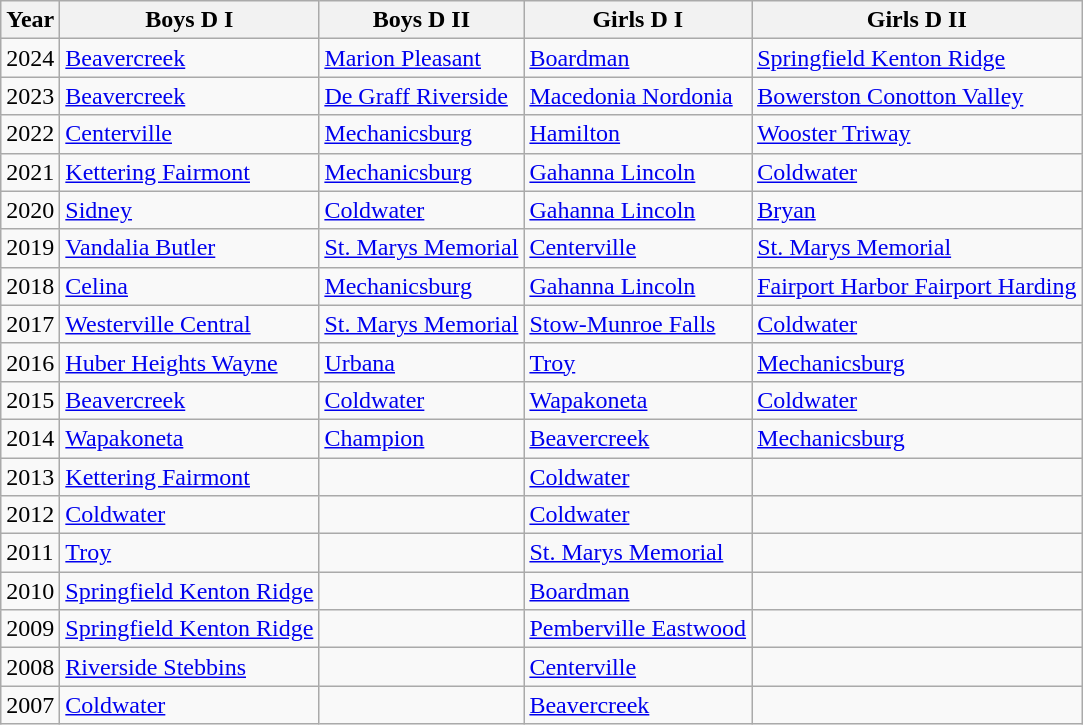<table class="wikitable">
<tr>
<th>Year</th>
<th>Boys D I</th>
<th>Boys D II</th>
<th>Girls D I</th>
<th>Girls D II</th>
</tr>
<tr>
<td>2024</td>
<td><a href='#'>Beavercreek</a></td>
<td><a href='#'>Marion Pleasant</a></td>
<td><a href='#'>Boardman</a></td>
<td><a href='#'>Springfield Kenton Ridge</a></td>
</tr>
<tr>
<td>2023</td>
<td><a href='#'>Beavercreek</a></td>
<td><a href='#'>De Graff Riverside</a></td>
<td><a href='#'>Macedonia Nordonia</a></td>
<td><a href='#'>Bowerston Conotton Valley</a></td>
</tr>
<tr>
<td>2022</td>
<td><a href='#'>Centerville</a></td>
<td><a href='#'>Mechanicsburg</a></td>
<td><a href='#'>Hamilton</a></td>
<td><a href='#'>Wooster Triway</a></td>
</tr>
<tr>
<td>2021</td>
<td><a href='#'>Kettering Fairmont</a></td>
<td><a href='#'>Mechanicsburg</a></td>
<td><a href='#'>Gahanna Lincoln</a></td>
<td><a href='#'>Coldwater</a></td>
</tr>
<tr>
<td>2020</td>
<td><a href='#'>Sidney</a></td>
<td><a href='#'>Coldwater</a></td>
<td><a href='#'>Gahanna Lincoln</a></td>
<td><a href='#'>Bryan</a></td>
</tr>
<tr>
<td>2019</td>
<td><a href='#'>Vandalia Butler</a></td>
<td><a href='#'>St. Marys Memorial</a></td>
<td><a href='#'>Centerville</a></td>
<td><a href='#'>St. Marys Memorial</a></td>
</tr>
<tr>
<td>2018</td>
<td><a href='#'>Celina</a></td>
<td><a href='#'>Mechanicsburg</a></td>
<td><a href='#'>Gahanna Lincoln</a></td>
<td><a href='#'>Fairport Harbor Fairport Harding</a></td>
</tr>
<tr>
<td>2017</td>
<td><a href='#'>Westerville Central</a></td>
<td><a href='#'>St. Marys Memorial</a></td>
<td><a href='#'>Stow-Munroe Falls</a></td>
<td><a href='#'>Coldwater</a></td>
</tr>
<tr>
<td>2016</td>
<td><a href='#'>Huber Heights Wayne</a></td>
<td><a href='#'>Urbana</a></td>
<td><a href='#'>Troy</a></td>
<td><a href='#'>Mechanicsburg</a></td>
</tr>
<tr>
<td>2015</td>
<td><a href='#'>Beavercreek</a></td>
<td><a href='#'>Coldwater</a></td>
<td><a href='#'>Wapakoneta</a></td>
<td><a href='#'>Coldwater</a></td>
</tr>
<tr>
<td>2014</td>
<td><a href='#'>Wapakoneta</a></td>
<td><a href='#'>Champion</a></td>
<td><a href='#'>Beavercreek</a></td>
<td><a href='#'>Mechanicsburg</a></td>
</tr>
<tr>
<td>2013</td>
<td><a href='#'>Kettering Fairmont</a></td>
<td></td>
<td><a href='#'>Coldwater</a></td>
<td></td>
</tr>
<tr>
<td>2012</td>
<td><a href='#'>Coldwater</a></td>
<td></td>
<td><a href='#'>Coldwater</a></td>
<td></td>
</tr>
<tr>
<td>2011</td>
<td><a href='#'>Troy</a></td>
<td></td>
<td><a href='#'>St. Marys Memorial</a></td>
<td></td>
</tr>
<tr>
<td>2010</td>
<td><a href='#'>Springfield Kenton Ridge</a></td>
<td></td>
<td><a href='#'>Boardman</a></td>
<td></td>
</tr>
<tr>
<td>2009</td>
<td><a href='#'>Springfield Kenton Ridge</a></td>
<td></td>
<td><a href='#'>Pemberville Eastwood</a></td>
<td></td>
</tr>
<tr>
<td>2008</td>
<td><a href='#'>Riverside Stebbins</a></td>
<td></td>
<td><a href='#'>Centerville</a></td>
<td></td>
</tr>
<tr>
<td>2007</td>
<td><a href='#'>Coldwater</a></td>
<td></td>
<td><a href='#'>Beavercreek</a></td>
<td></td>
</tr>
</table>
